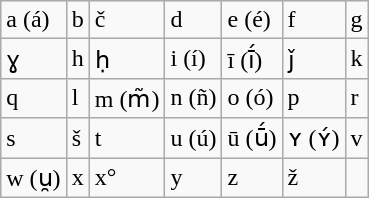<table class="wikitable">
<tr>
<td>a (á)</td>
<td>b</td>
<td>č</td>
<td>d</td>
<td>e (é)</td>
<td>f</td>
<td>g</td>
</tr>
<tr>
<td>ɣ</td>
<td>h</td>
<td>ḥ</td>
<td>i (í)</td>
<td>ī (ī́)</td>
<td>ǰ</td>
<td>k</td>
</tr>
<tr>
<td>q</td>
<td>l</td>
<td>m (m̃)</td>
<td>n (ñ)</td>
<td>o (ó)</td>
<td>p</td>
<td>r</td>
</tr>
<tr>
<td>s</td>
<td>š</td>
<td>t</td>
<td>u (ú)</td>
<td>ū (ū́)</td>
<td>ʏ (ʏ́)</td>
<td>v</td>
</tr>
<tr>
<td>w (u̯)</td>
<td>x</td>
<td>x°</td>
<td>y</td>
<td>z</td>
<td>ž</td>
<td></td>
</tr>
</table>
